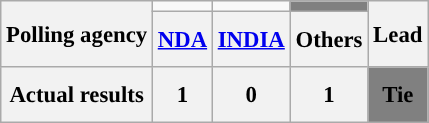<table class="wikitable" style="text-align:center;font-size:95%;line-height:30px;">
<tr>
<th rowspan="2" class="wikitable">Polling agency</th>
<td></td>
<td></td>
<td style="background:grey;"></td>
<th rowspan="2">Lead</th>
</tr>
<tr>
<th class="wikitable"><a href='#'>NDA</a></th>
<th class="wikitable"><a href='#'>INDIA</a></th>
<th class="wikitable">Others</th>
</tr>
<tr>
<th>Actual results</th>
<th>1</th>
<th>0</th>
<th>1</th>
<td style="background:grey; color:#000000;"><strong>Tie</strong></td>
</tr>
</table>
